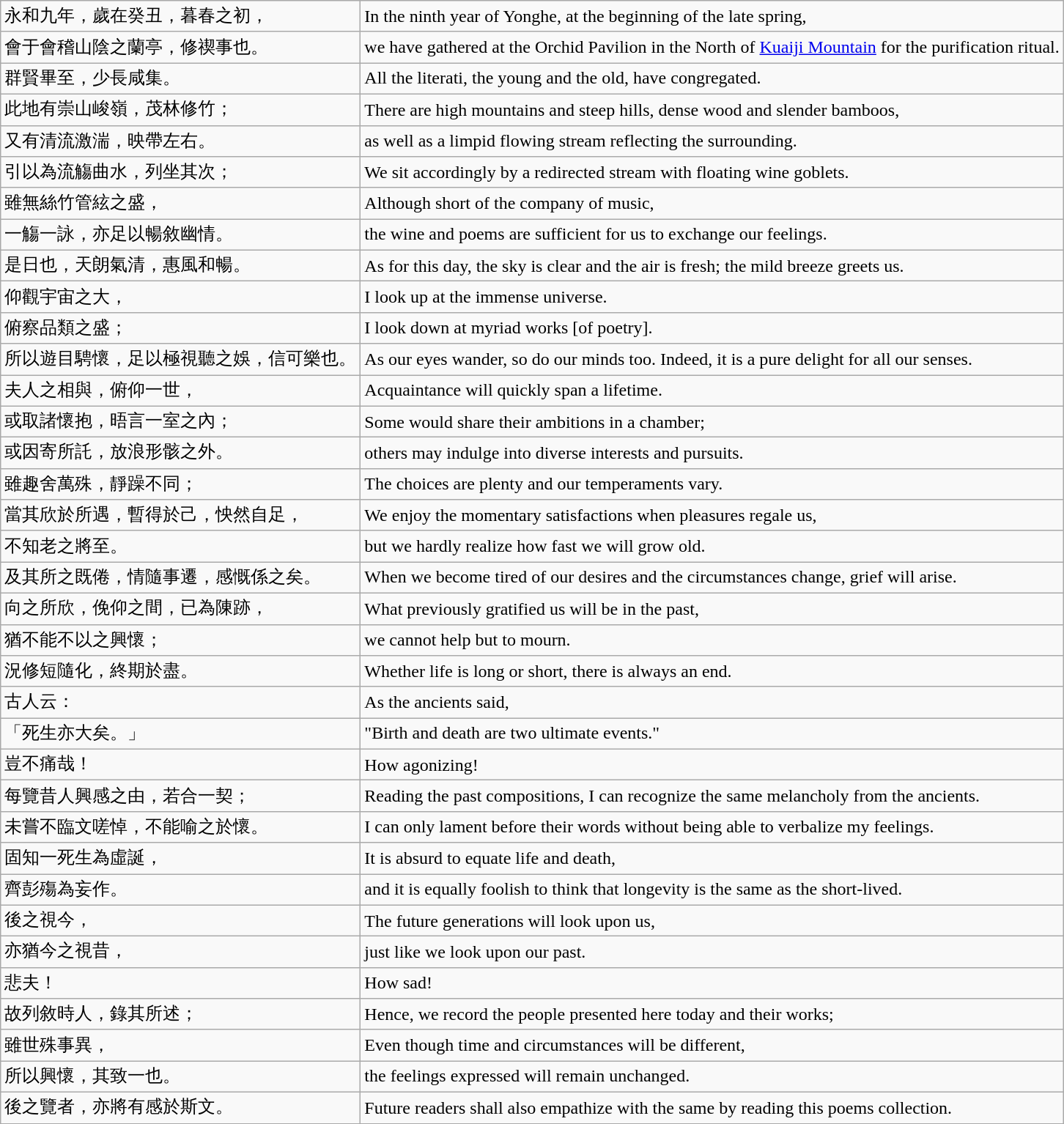<table class="wikitable">
<tr>
<td>永和九年，歲在癸丑，暮春之初，</td>
<td>In the ninth year of Yonghe, at the beginning of the late spring,</td>
</tr>
<tr>
<td>會于會稽山陰之蘭亭，修禊事也。</td>
<td>we have gathered at the Orchid Pavilion in the North of <a href='#'>Kuaiji Mountain</a> for the purification ritual.</td>
</tr>
<tr>
<td>群賢畢至，少長咸集。</td>
<td>All the literati, the young and the old, have congregated.</td>
</tr>
<tr>
<td>此地有崇山峻嶺，茂林修竹；</td>
<td>There are high mountains and steep hills, dense wood and slender bamboos,</td>
</tr>
<tr>
<td>又有清流激湍，映帶左右。</td>
<td>as well as a limpid flowing stream reflecting the surrounding.</td>
</tr>
<tr>
<td>引以為流觴曲水，列坐其次；</td>
<td>We sit accordingly by a redirected stream with floating wine goblets.</td>
</tr>
<tr>
<td>雖無絲竹管絃之盛，</td>
<td>Although short of the company of music,</td>
</tr>
<tr>
<td>一觴一詠，亦足以暢敘幽情。</td>
<td>the wine and poems are sufficient for us to exchange our feelings.</td>
</tr>
<tr>
<td>是日也，天朗氣清，惠風和暢。</td>
<td>As for this day, the sky is clear and the air is fresh; the mild breeze greets us.</td>
</tr>
<tr>
<td>仰觀宇宙之大，</td>
<td>I look up at the immense universe.</td>
</tr>
<tr>
<td>俯察品類之盛；</td>
<td>I look down at myriad works [of poetry].</td>
</tr>
<tr>
<td>所以遊目騁懷，足以極視聽之娛，信可樂也。</td>
<td>As our eyes wander, so do our minds too. Indeed, it is a pure delight for all our senses.</td>
</tr>
<tr>
<td>夫人之相與，俯仰一世，</td>
<td>Acquaintance will quickly span a lifetime.</td>
</tr>
<tr>
<td>或取諸懷抱，晤言一室之內；</td>
<td>Some would share their ambitions in a chamber;</td>
</tr>
<tr>
<td>或因寄所託，放浪形骸之外。</td>
<td>others may indulge into diverse interests and pursuits.</td>
</tr>
<tr>
<td>雖趣舍萬殊，靜躁不同；</td>
<td>The choices are plenty and our temperaments vary.</td>
</tr>
<tr>
<td>當其欣於所遇，暫得於己，怏然自足，</td>
<td>We enjoy the momentary satisfactions when pleasures regale us,</td>
</tr>
<tr>
<td>不知老之將至。</td>
<td>but we hardly realize how fast we will grow old.</td>
</tr>
<tr>
<td>及其所之既倦，情隨事遷，感慨係之矣。</td>
<td>When we become tired of our desires and the circumstances change, grief will arise.</td>
</tr>
<tr>
<td>向之所欣，俛仰之間，已為陳跡，</td>
<td>What previously gratified us will be in the past,</td>
</tr>
<tr>
<td>猶不能不以之興懷；</td>
<td>we cannot help but to mourn.</td>
</tr>
<tr>
<td>況修短隨化，終期於盡。</td>
<td>Whether life is long or short, there is always an end.</td>
</tr>
<tr>
<td>古人云：</td>
<td>As the ancients said,</td>
</tr>
<tr>
<td>「死生亦大矣。」</td>
<td>"Birth and death are two ultimate events."</td>
</tr>
<tr>
<td>豈不痛哉！</td>
<td>How agonizing!</td>
</tr>
<tr>
<td>每覽昔人興感之由，若合一契；</td>
<td>Reading the past compositions, I can recognize the same melancholy from the ancients.</td>
</tr>
<tr>
<td>未嘗不臨文嗟悼，不能喻之於懷。</td>
<td>I can only lament before their words without being able to verbalize my feelings.</td>
</tr>
<tr>
<td>固知一死生為虛誕，</td>
<td>It is absurd to equate life and death,</td>
</tr>
<tr>
<td>齊彭殤為妄作。</td>
<td>and it is equally foolish to think that longevity is the same as the short-lived.</td>
</tr>
<tr>
<td>後之視今，</td>
<td>The future generations will look upon us,</td>
</tr>
<tr>
<td>亦猶今之視昔，</td>
<td>just like we look upon our past.</td>
</tr>
<tr>
<td>悲夫！</td>
<td>How sad!</td>
</tr>
<tr>
<td>故列敘時人，錄其所述；</td>
<td>Hence, we record the people presented here today and their works;</td>
</tr>
<tr>
<td>雖世殊事異，</td>
<td>Even though time and circumstances will be different,</td>
</tr>
<tr>
<td>所以興懷，其致一也。</td>
<td>the feelings expressed will remain unchanged.</td>
</tr>
<tr>
<td>後之覽者，亦將有感於斯文。</td>
<td>Future readers shall also empathize with the same by reading this poems collection.</td>
</tr>
</table>
